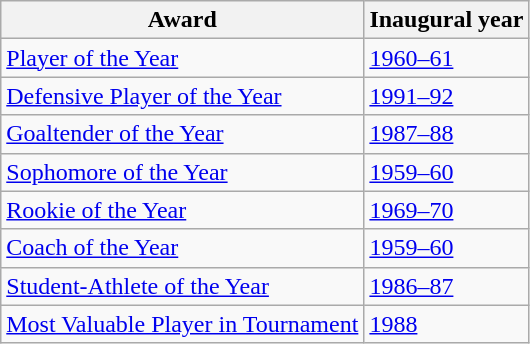<table class="wikitable">
<tr>
<th>Award</th>
<th>Inaugural year</th>
</tr>
<tr>
<td><a href='#'>Player of the Year</a></td>
<td><a href='#'>1960–61</a></td>
</tr>
<tr>
<td><a href='#'>Defensive Player of the Year</a></td>
<td><a href='#'>1991–92</a></td>
</tr>
<tr>
<td><a href='#'>Goaltender of the Year</a></td>
<td><a href='#'>1987–88</a></td>
</tr>
<tr>
<td><a href='#'>Sophomore of the Year</a></td>
<td><a href='#'>1959–60</a></td>
</tr>
<tr>
<td><a href='#'>Rookie of the Year</a></td>
<td><a href='#'>1969–70</a></td>
</tr>
<tr>
<td><a href='#'>Coach of the Year</a></td>
<td><a href='#'>1959–60</a></td>
</tr>
<tr>
<td><a href='#'>Student-Athlete of the Year</a></td>
<td><a href='#'>1986–87</a></td>
</tr>
<tr>
<td><a href='#'>Most Valuable Player in Tournament</a></td>
<td><a href='#'>1988</a></td>
</tr>
</table>
